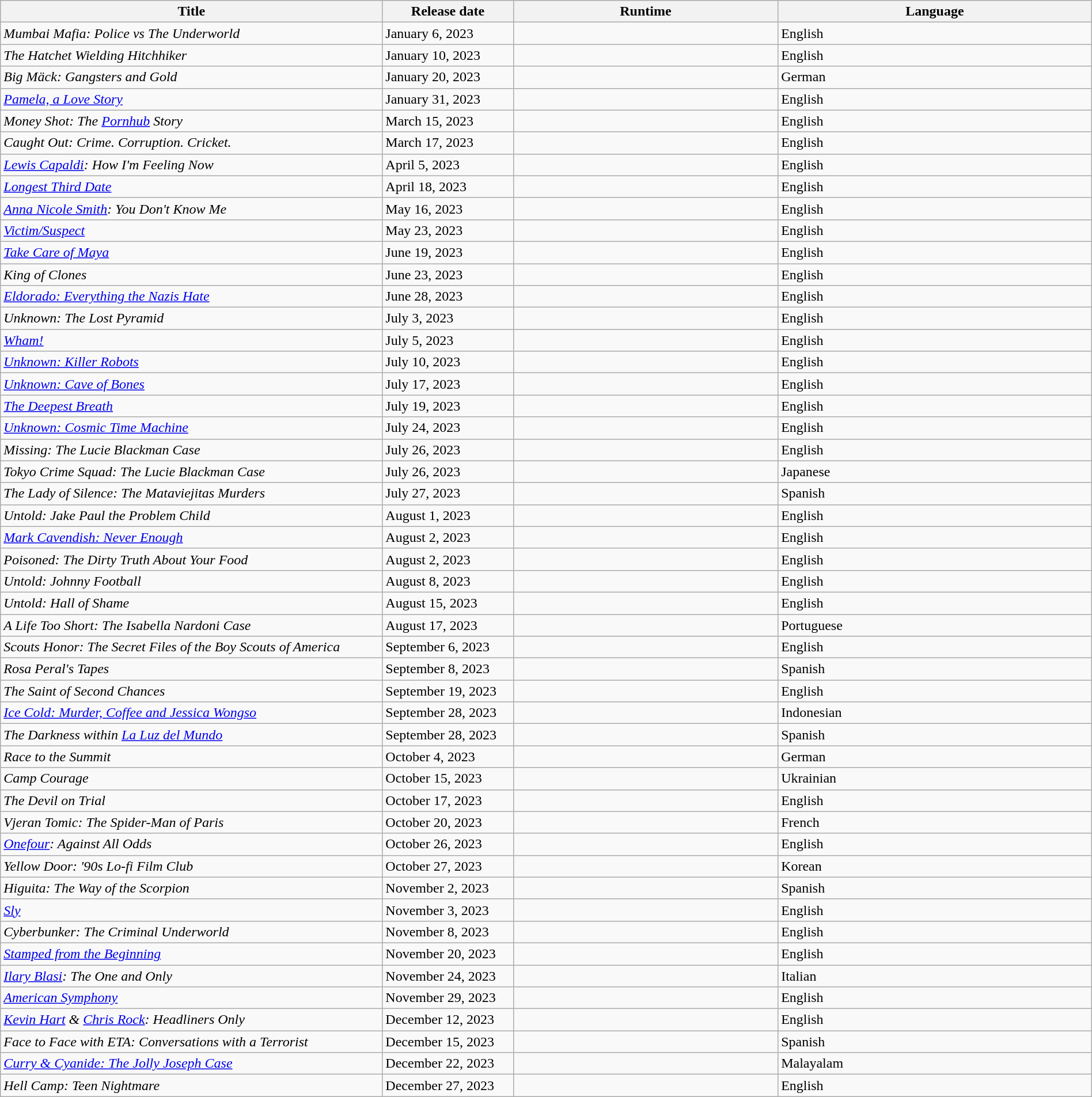<table class="wikitable sortable" style="width:100%">
<tr>
<th style="width:35%;">Title</th>
<th scope="col" style="width:12%;">Release date</th>
<th>Runtime</th>
<th>Language</th>
</tr>
<tr>
<td><em>Mumbai Mafia: Police vs The Underworld</em></td>
<td>January 6, 2023</td>
<td></td>
<td>English</td>
</tr>
<tr>
<td><em>The Hatchet Wielding Hitchhiker</em></td>
<td>January 10, 2023</td>
<td></td>
<td>English</td>
</tr>
<tr>
<td><em>Big Mäck: Gangsters and Gold</em></td>
<td>January 20, 2023</td>
<td></td>
<td>German</td>
</tr>
<tr>
<td><em><a href='#'>Pamela, a Love Story</a></em></td>
<td>January 31, 2023</td>
<td></td>
<td>English</td>
</tr>
<tr>
<td><em>Money Shot: The <a href='#'>Pornhub</a> Story</em></td>
<td>March 15, 2023</td>
<td></td>
<td>English</td>
</tr>
<tr>
<td><em>Caught Out: Crime. Corruption. Cricket.</em></td>
<td>March 17, 2023</td>
<td></td>
<td>English</td>
</tr>
<tr>
<td><em><a href='#'>Lewis Capaldi</a>: How I'm Feeling Now</em></td>
<td>April 5, 2023</td>
<td></td>
<td>English</td>
</tr>
<tr>
<td><em><a href='#'>Longest Third Date</a></em></td>
<td>April 18, 2023</td>
<td></td>
<td>English</td>
</tr>
<tr>
<td><em><a href='#'>Anna Nicole Smith</a>: You Don't Know Me</em></td>
<td>May 16, 2023</td>
<td></td>
<td>English</td>
</tr>
<tr>
<td><em><a href='#'>Victim/Suspect</a></em></td>
<td>May 23, 2023</td>
<td></td>
<td>English</td>
</tr>
<tr>
<td><em><a href='#'>Take Care of Maya</a></em></td>
<td>June 19, 2023</td>
<td></td>
<td>English</td>
</tr>
<tr>
<td><em>King of Clones</em></td>
<td>June 23, 2023</td>
<td></td>
<td>English</td>
</tr>
<tr>
<td><em><a href='#'>Eldorado: Everything the Nazis Hate</a></em></td>
<td>June 28, 2023</td>
<td></td>
<td>English</td>
</tr>
<tr>
<td><em>Unknown: The Lost Pyramid</em></td>
<td>July 3, 2023</td>
<td></td>
<td>English</td>
</tr>
<tr>
<td><em><a href='#'>Wham!</a></em></td>
<td>July 5, 2023</td>
<td></td>
<td>English</td>
</tr>
<tr>
<td><em><a href='#'>Unknown: Killer Robots</a></em></td>
<td>July 10, 2023</td>
<td></td>
<td>English</td>
</tr>
<tr>
<td><em><a href='#'>Unknown: Cave of Bones</a></em></td>
<td>July 17, 2023</td>
<td></td>
<td>English</td>
</tr>
<tr>
<td><em><a href='#'>The Deepest Breath</a></em></td>
<td>July 19, 2023</td>
<td></td>
<td>English</td>
</tr>
<tr>
<td><em><a href='#'>Unknown: Cosmic Time Machine</a></em></td>
<td>July 24, 2023</td>
<td></td>
<td>English</td>
</tr>
<tr>
<td><em>Missing: The Lucie Blackman Case</em></td>
<td>July 26, 2023</td>
<td></td>
<td>English</td>
</tr>
<tr>
<td><em>Tokyo Crime Squad: The Lucie Blackman Case</em></td>
<td>July 26, 2023</td>
<td></td>
<td>Japanese</td>
</tr>
<tr>
<td><em>The Lady of Silence: The Mataviejitas Murders</em></td>
<td>July 27, 2023</td>
<td></td>
<td>Spanish</td>
</tr>
<tr>
<td><em>Untold: Jake Paul the Problem Child</em></td>
<td>August 1, 2023</td>
<td></td>
<td>English</td>
</tr>
<tr>
<td><em><a href='#'>Mark Cavendish: Never Enough</a></em></td>
<td>August 2, 2023</td>
<td></td>
<td>English</td>
</tr>
<tr>
<td><em>Poisoned: The Dirty Truth About Your Food</em></td>
<td>August 2, 2023</td>
<td></td>
<td>English</td>
</tr>
<tr>
<td><em>Untold: Johnny Football</em></td>
<td>August 8, 2023</td>
<td></td>
<td>English</td>
</tr>
<tr>
<td><em>Untold: Hall of Shame</em></td>
<td>August 15, 2023</td>
<td></td>
<td>English</td>
</tr>
<tr>
<td><em>A Life Too Short: The Isabella Nardoni Case</em></td>
<td>August 17, 2023</td>
<td></td>
<td>Portuguese</td>
</tr>
<tr>
<td><em>Scouts Honor: The Secret Files of the Boy Scouts of America</em></td>
<td>September 6, 2023</td>
<td></td>
<td>English</td>
</tr>
<tr>
<td><em>Rosa Peral's Tapes</em></td>
<td>September 8, 2023</td>
<td></td>
<td>Spanish</td>
</tr>
<tr>
<td><em>The Saint of Second Chances</em></td>
<td>September 19, 2023</td>
<td></td>
<td>English</td>
</tr>
<tr>
<td><em><a href='#'>Ice Cold: Murder, Coffee and Jessica Wongso</a></em></td>
<td>September 28, 2023</td>
<td></td>
<td>Indonesian</td>
</tr>
<tr>
<td><em>The Darkness within <a href='#'>La Luz del Mundo</a></em></td>
<td>September 28, 2023</td>
<td></td>
<td>Spanish</td>
</tr>
<tr>
<td><em>Race to the Summit</em></td>
<td>October 4, 2023</td>
<td></td>
<td>German</td>
</tr>
<tr>
<td><em>Camp Courage</em></td>
<td>October 15, 2023</td>
<td></td>
<td>Ukrainian</td>
</tr>
<tr>
<td><em>The Devil on Trial</em></td>
<td>October 17, 2023</td>
<td></td>
<td>English</td>
</tr>
<tr>
<td><em>Vjeran Tomic: The Spider-Man of Paris</em></td>
<td>October 20, 2023</td>
<td></td>
<td>French</td>
</tr>
<tr>
<td><em><a href='#'>Onefour</a>: Against All Odds</em></td>
<td>October 26, 2023</td>
<td></td>
<td>English</td>
</tr>
<tr>
<td><em>Yellow Door: '90s Lo-fi Film Club</em></td>
<td>October 27, 2023</td>
<td></td>
<td>Korean</td>
</tr>
<tr>
<td><em>Higuita: The Way of the Scorpion</em></td>
<td>November 2, 2023</td>
<td></td>
<td>Spanish</td>
</tr>
<tr>
<td><em><a href='#'>Sly</a></em></td>
<td>November 3, 2023</td>
<td></td>
<td>English</td>
</tr>
<tr>
<td><em>Cyberbunker: The Criminal Underworld</em></td>
<td>November 8, 2023</td>
<td></td>
<td>English</td>
</tr>
<tr>
<td><em><a href='#'>Stamped from the Beginning</a></em></td>
<td>November 20, 2023</td>
<td></td>
<td>English</td>
</tr>
<tr>
<td><em><a href='#'>Ilary Blasi</a>: The One and Only</em></td>
<td>November 24, 2023</td>
<td></td>
<td>Italian</td>
</tr>
<tr>
<td><em><a href='#'>American Symphony</a></em></td>
<td>November 29, 2023</td>
<td></td>
<td>English</td>
</tr>
<tr>
<td><em><a href='#'>Kevin Hart</a> & <a href='#'>Chris Rock</a>: Headliners Only</em></td>
<td>December 12, 2023</td>
<td></td>
<td>English</td>
</tr>
<tr>
<td><em>Face to Face with ETA: Conversations with a Terrorist</em></td>
<td>December 15, 2023</td>
<td></td>
<td>Spanish</td>
</tr>
<tr>
<td><em><a href='#'>Curry & Cyanide: The Jolly Joseph Case</a></em></td>
<td>December 22, 2023</td>
<td></td>
<td>Malayalam</td>
</tr>
<tr>
<td><em>Hell Camp: Teen Nightmare</em></td>
<td>December 27, 2023</td>
<td></td>
<td>English</td>
</tr>
</table>
